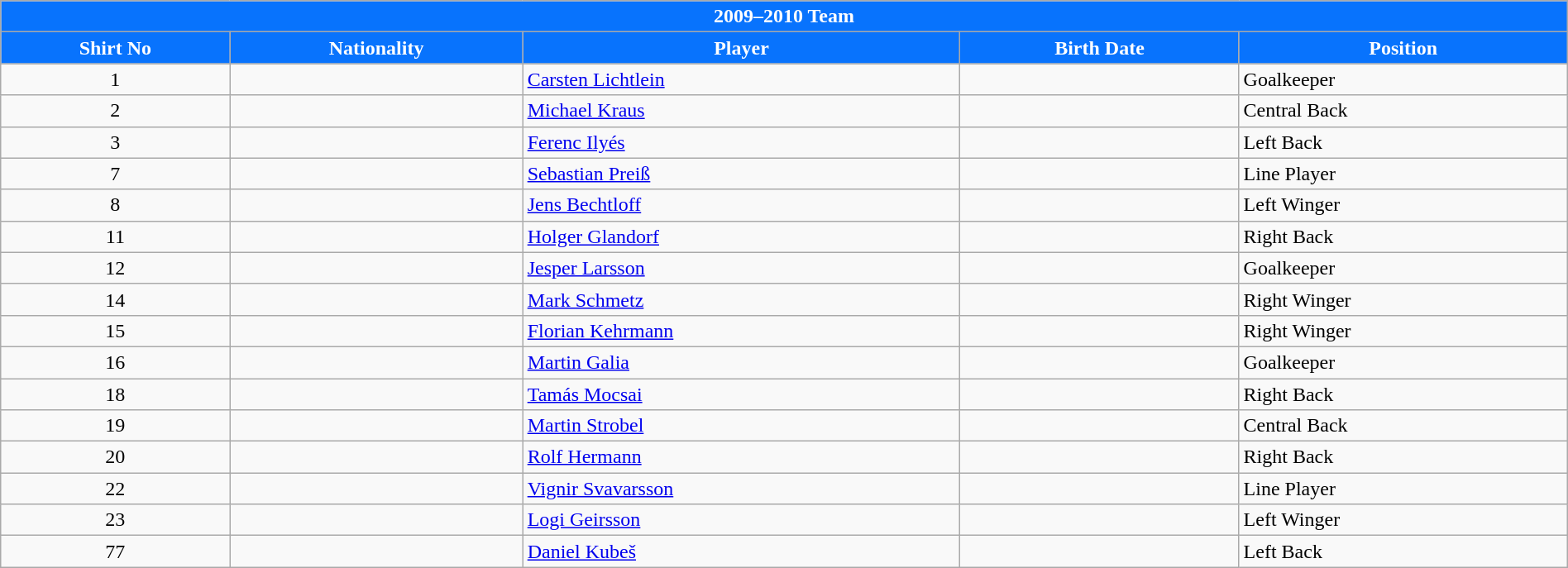<table class="wikitable collapsible collapsed" style="width:100%">
<tr>
<th colspan=5 style="background-color:#0873FD;color:white;text-align:center;">2009–2010 Team</th>
</tr>
<tr>
<th style="color:white; background:#0873FD">Shirt No</th>
<th style="color:white; background:#0873FD">Nationality</th>
<th style="color:white; background:#0873FD">Player</th>
<th style="color:white; background:#0873FD">Birth Date</th>
<th style="color:white; background:#0873FD">Position</th>
</tr>
<tr>
<td align=center>1</td>
<td></td>
<td><a href='#'>Carsten Lichtlein</a></td>
<td></td>
<td>Goalkeeper</td>
</tr>
<tr>
<td align=center>2</td>
<td></td>
<td><a href='#'>Michael Kraus</a></td>
<td></td>
<td>Central Back</td>
</tr>
<tr>
<td align=center>3</td>
<td></td>
<td><a href='#'>Ferenc Ilyés</a></td>
<td></td>
<td>Left Back</td>
</tr>
<tr>
<td align=center>7</td>
<td></td>
<td><a href='#'>Sebastian Preiß</a></td>
<td></td>
<td>Line Player</td>
</tr>
<tr>
<td align=center>8</td>
<td></td>
<td><a href='#'>Jens Bechtloff</a></td>
<td></td>
<td>Left Winger</td>
</tr>
<tr>
<td align=center>11</td>
<td></td>
<td><a href='#'>Holger Glandorf</a></td>
<td></td>
<td>Right Back</td>
</tr>
<tr>
<td align=center>12</td>
<td></td>
<td><a href='#'>Jesper Larsson</a></td>
<td></td>
<td>Goalkeeper</td>
</tr>
<tr>
<td align=center>14</td>
<td></td>
<td><a href='#'>Mark Schmetz</a></td>
<td></td>
<td>Right Winger</td>
</tr>
<tr>
<td align=center>15</td>
<td></td>
<td><a href='#'>Florian Kehrmann</a></td>
<td></td>
<td>Right Winger</td>
</tr>
<tr>
<td align=center>16</td>
<td></td>
<td><a href='#'>Martin Galia</a></td>
<td></td>
<td>Goalkeeper</td>
</tr>
<tr>
<td align=center>18</td>
<td></td>
<td><a href='#'>Tamás Mocsai</a></td>
<td></td>
<td>Right Back</td>
</tr>
<tr>
<td align=center>19</td>
<td></td>
<td><a href='#'>Martin Strobel</a></td>
<td></td>
<td>Central Back</td>
</tr>
<tr>
<td align=center>20</td>
<td></td>
<td><a href='#'>Rolf Hermann</a></td>
<td></td>
<td>Right Back</td>
</tr>
<tr>
<td align=center>22</td>
<td></td>
<td><a href='#'>Vignir Svavarsson</a></td>
<td></td>
<td>Line Player</td>
</tr>
<tr>
<td align=center>23</td>
<td></td>
<td><a href='#'>Logi Geirsson</a></td>
<td></td>
<td>Left Winger</td>
</tr>
<tr>
<td align=center>77</td>
<td></td>
<td><a href='#'>Daniel Kubeš</a></td>
<td></td>
<td>Left Back</td>
</tr>
</table>
